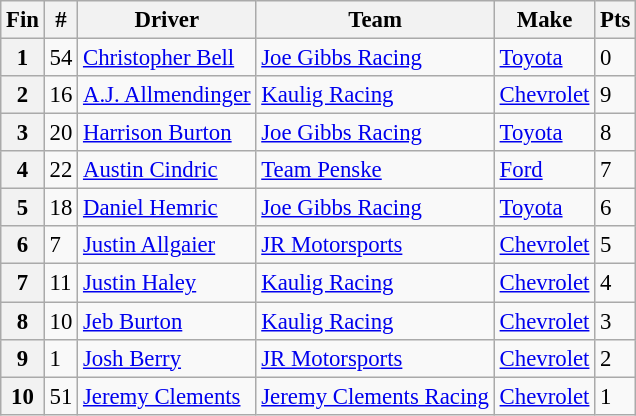<table class="wikitable" style="font-size:95%">
<tr>
<th>Fin</th>
<th>#</th>
<th>Driver</th>
<th>Team</th>
<th>Make</th>
<th>Pts</th>
</tr>
<tr>
<th>1</th>
<td>54</td>
<td><a href='#'>Christopher Bell</a></td>
<td><a href='#'>Joe Gibbs Racing</a></td>
<td><a href='#'>Toyota</a></td>
<td>0</td>
</tr>
<tr>
<th>2</th>
<td>16</td>
<td><a href='#'>A.J. Allmendinger</a></td>
<td><a href='#'>Kaulig Racing</a></td>
<td><a href='#'>Chevrolet</a></td>
<td>9</td>
</tr>
<tr>
<th>3</th>
<td>20</td>
<td><a href='#'>Harrison Burton</a></td>
<td><a href='#'>Joe Gibbs Racing</a></td>
<td><a href='#'>Toyota</a></td>
<td>8</td>
</tr>
<tr>
<th>4</th>
<td>22</td>
<td><a href='#'>Austin Cindric</a></td>
<td><a href='#'>Team Penske</a></td>
<td><a href='#'>Ford</a></td>
<td>7</td>
</tr>
<tr>
<th>5</th>
<td>18</td>
<td><a href='#'>Daniel Hemric</a></td>
<td><a href='#'>Joe Gibbs Racing</a></td>
<td><a href='#'>Toyota</a></td>
<td>6</td>
</tr>
<tr>
<th>6</th>
<td>7</td>
<td><a href='#'>Justin Allgaier</a></td>
<td><a href='#'>JR Motorsports</a></td>
<td><a href='#'>Chevrolet</a></td>
<td>5</td>
</tr>
<tr>
<th>7</th>
<td>11</td>
<td><a href='#'>Justin Haley</a></td>
<td><a href='#'>Kaulig Racing</a></td>
<td><a href='#'>Chevrolet</a></td>
<td>4</td>
</tr>
<tr>
<th>8</th>
<td>10</td>
<td><a href='#'>Jeb Burton</a></td>
<td><a href='#'>Kaulig Racing</a></td>
<td><a href='#'>Chevrolet</a></td>
<td>3</td>
</tr>
<tr>
<th>9</th>
<td>1</td>
<td><a href='#'>Josh Berry</a></td>
<td><a href='#'>JR Motorsports</a></td>
<td><a href='#'>Chevrolet</a></td>
<td>2</td>
</tr>
<tr>
<th>10</th>
<td>51</td>
<td><a href='#'>Jeremy Clements</a></td>
<td><a href='#'>Jeremy Clements Racing</a></td>
<td><a href='#'>Chevrolet</a></td>
<td>1</td>
</tr>
</table>
